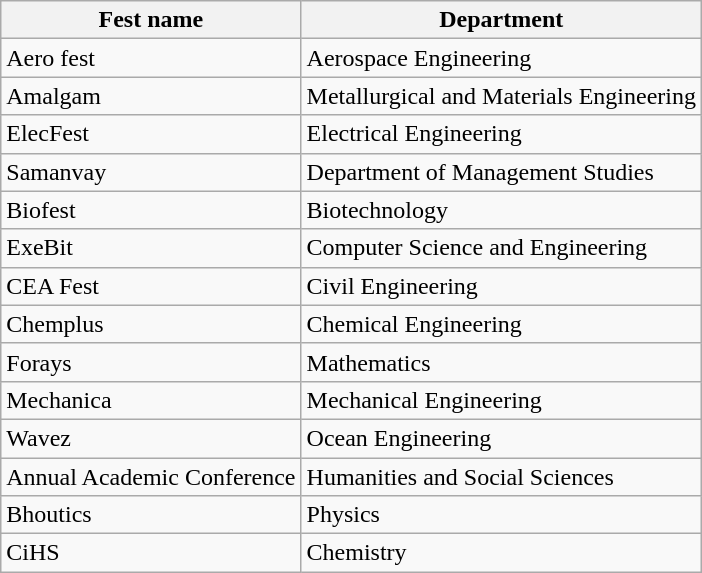<table class="wikitable">
<tr>
<th>Fest name</th>
<th>Department</th>
</tr>
<tr>
<td>Aero fest</td>
<td>Aerospace Engineering</td>
</tr>
<tr>
<td>Amalgam</td>
<td>Metallurgical and Materials Engineering</td>
</tr>
<tr>
<td>ElecFest</td>
<td>Electrical Engineering</td>
</tr>
<tr>
<td>Samanvay</td>
<td>Department of Management Studies</td>
</tr>
<tr>
<td>Biofest</td>
<td>Biotechnology</td>
</tr>
<tr>
<td>ExeBit</td>
<td>Computer Science and Engineering</td>
</tr>
<tr>
<td>CEA Fest</td>
<td>Civil Engineering</td>
</tr>
<tr>
<td>Chemplus</td>
<td>Chemical Engineering</td>
</tr>
<tr>
<td>Forays</td>
<td>Mathematics</td>
</tr>
<tr>
<td>Mechanica</td>
<td>Mechanical Engineering</td>
</tr>
<tr>
<td>Wavez</td>
<td>Ocean Engineering</td>
</tr>
<tr>
<td>Annual Academic Conference</td>
<td>Humanities and Social Sciences</td>
</tr>
<tr>
<td>Bhoutics</td>
<td>Physics</td>
</tr>
<tr>
<td>CiHS</td>
<td>Chemistry</td>
</tr>
</table>
